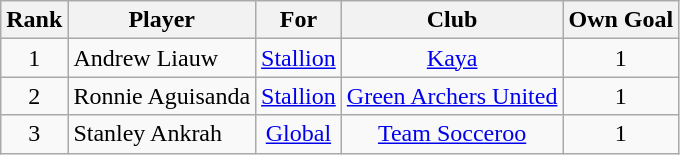<table class="wikitable" style="text-align:center">
<tr>
<th>Rank</th>
<th>Player</th>
<th>For</th>
<th>Club</th>
<th>Own Goal</th>
</tr>
<tr>
<td>1</td>
<td align=left> Andrew Liauw</td>
<td><a href='#'>Stallion</a></td>
<td><a href='#'>Kaya</a></td>
<td>1</td>
</tr>
<tr>
<td>2</td>
<td align=left> Ronnie Aguisanda</td>
<td><a href='#'>Stallion</a></td>
<td><a href='#'>Green Archers United</a></td>
<td>1</td>
</tr>
<tr>
<td>3</td>
<td align=left> Stanley Ankrah</td>
<td><a href='#'>Global</a></td>
<td><a href='#'>Team Socceroo</a></td>
<td>1</td>
</tr>
</table>
